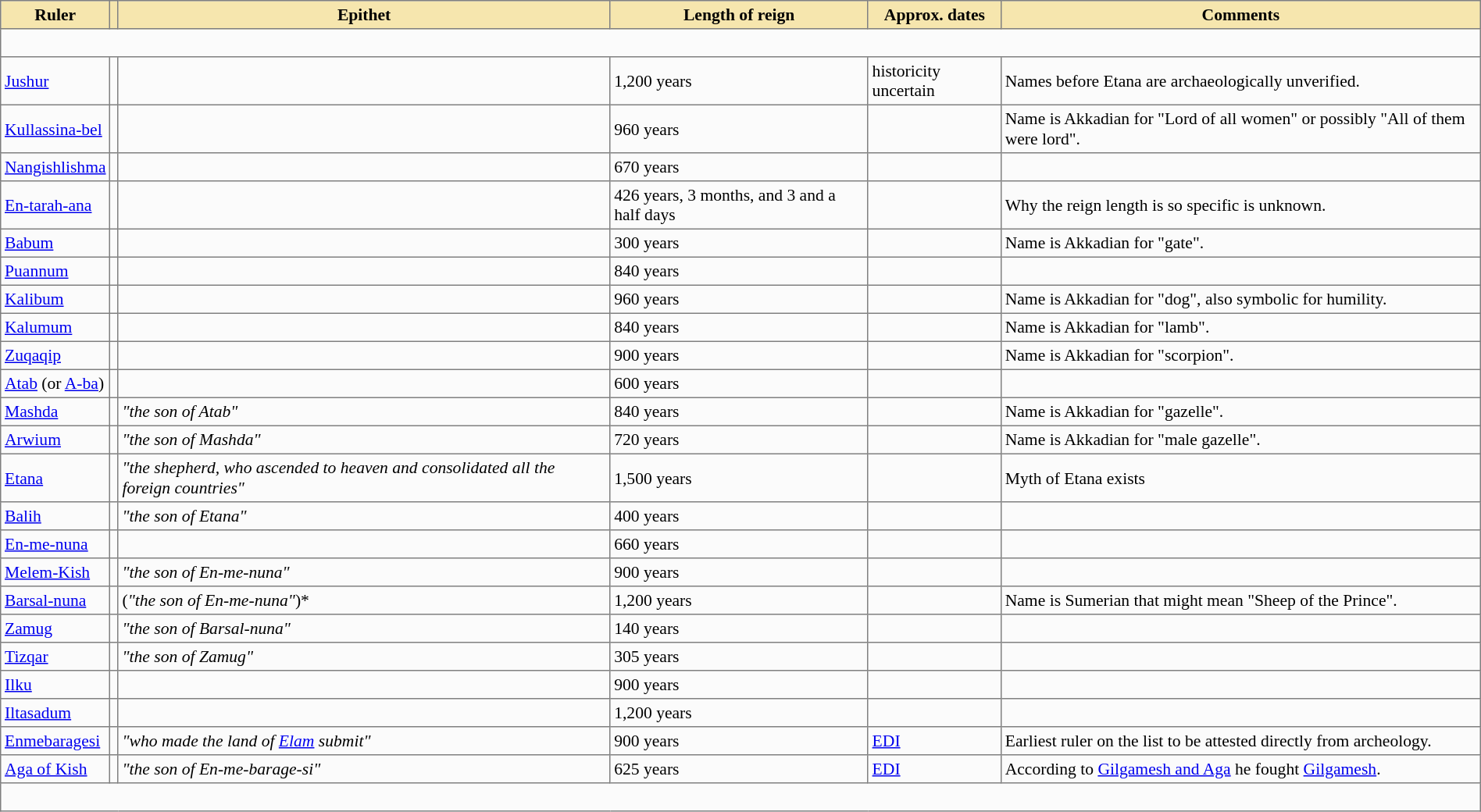<table class="nowraplinks" cellspacing="0" cellpadding="3" width="600px" rules="all" style="background:#fbfbfb; border-style: solid; border-width: 1px; font-size:90%; empty-cells:show; border-collapse:collapse; width:100%;">
<tr bgcolor="#F6E6AE">
<th>Ruler</th>
<th></th>
<th>Epithet</th>
<th>Length of reign</th>
<th>Approx. dates</th>
<th>Comments</th>
</tr>
<tr>
<td colspan="6"><br></td>
</tr>
<tr>
<td><a href='#'>Jushur</a></td>
<td></td>
<td></td>
<td>1,200 years</td>
<td>historicity uncertain</td>
<td>Names before Etana are archaeologically unverified.</td>
</tr>
<tr>
<td><a href='#'>Kullassina-bel</a></td>
<td></td>
<td></td>
<td>960 years</td>
<td></td>
<td>Name is Akkadian for "Lord of all women" or possibly "All of them were lord".</td>
</tr>
<tr>
<td><a href='#'>Nangishlishma</a></td>
<td></td>
<td></td>
<td>670 years</td>
<td></td>
<td></td>
</tr>
<tr>
<td><a href='#'>En-tarah-ana</a></td>
<td></td>
<td></td>
<td>426 years, 3 months, and 3 and a half days</td>
<td></td>
<td>Why the reign length is so specific is unknown.</td>
</tr>
<tr>
<td><a href='#'>Babum</a></td>
<td></td>
<td></td>
<td>300 years</td>
<td></td>
<td>Name is Akkadian for "gate".</td>
</tr>
<tr>
<td><a href='#'>Puannum</a></td>
<td></td>
<td></td>
<td>840 years</td>
<td></td>
<td></td>
</tr>
<tr>
<td><a href='#'>Kalibum</a></td>
<td></td>
<td></td>
<td>960 years</td>
<td></td>
<td>Name is Akkadian for "dog", also symbolic for humility.</td>
</tr>
<tr>
<td><a href='#'>Kalumum</a></td>
<td></td>
<td></td>
<td>840 years</td>
<td></td>
<td>Name is Akkadian for "lamb".</td>
</tr>
<tr>
<td><a href='#'>Zuqaqip</a></td>
<td></td>
<td></td>
<td>900 years</td>
<td></td>
<td>Name is Akkadian for "scorpion".</td>
</tr>
<tr>
<td><a href='#'>Atab</a> (or <a href='#'>A-ba</a>)</td>
<td></td>
<td></td>
<td>600 years</td>
<td></td>
<td></td>
</tr>
<tr>
<td><a href='#'>Mashda</a></td>
<td></td>
<td><em>"the son of Atab"</em></td>
<td>840 years</td>
<td></td>
<td>Name is Akkadian for "gazelle".</td>
</tr>
<tr>
<td><a href='#'>Arwium</a></td>
<td></td>
<td><em>"the son of Mashda"</em></td>
<td>720 years</td>
<td></td>
<td>Name is Akkadian for "male gazelle".</td>
</tr>
<tr>
<td><a href='#'>Etana</a></td>
<td></td>
<td><em>"the shepherd, who ascended to heaven and consolidated all the foreign countries"</em></td>
<td>1,500 years</td>
<td></td>
<td>Myth of Etana exists</td>
</tr>
<tr>
<td><a href='#'>Balih</a></td>
<td></td>
<td><em>"the son of Etana"</em></td>
<td>400 years</td>
<td></td>
<td></td>
</tr>
<tr>
<td><a href='#'>En-me-nuna</a></td>
<td></td>
<td></td>
<td>660 years</td>
<td></td>
<td></td>
</tr>
<tr>
<td><a href='#'>Melem-Kish</a></td>
<td></td>
<td><em>"the son of En-me-nuna"</em></td>
<td>900 years</td>
<td></td>
<td></td>
</tr>
<tr>
<td><a href='#'>Barsal-nuna</a></td>
<td></td>
<td>(<em>"the son of En-me-nuna"</em>)*</td>
<td>1,200 years</td>
<td></td>
<td>Name is Sumerian that might mean "Sheep of the Prince".</td>
</tr>
<tr>
<td><a href='#'>Zamug</a></td>
<td></td>
<td><em>"the son of Barsal-nuna"</em></td>
<td>140 years</td>
<td></td>
<td></td>
</tr>
<tr>
<td><a href='#'>Tizqar</a></td>
<td></td>
<td><em>"the son of Zamug"</em></td>
<td>305 years</td>
<td></td>
<td></td>
</tr>
<tr>
<td><a href='#'>Ilku</a></td>
<td></td>
<td></td>
<td>900 years</td>
<td></td>
<td></td>
</tr>
<tr>
<td><a href='#'>Iltasadum</a></td>
<td></td>
<td></td>
<td>1,200 years</td>
<td></td>
<td></td>
</tr>
<tr>
<td><a href='#'>Enmebaragesi</a></td>
<td></td>
<td><em>"who made the land of <a href='#'>Elam</a> submit"</em></td>
<td>900 years</td>
<td><a href='#'>EDI</a></td>
<td>Earliest ruler on the list to be attested directly from archeology.</td>
</tr>
<tr>
<td><a href='#'>Aga of Kish</a></td>
<td></td>
<td><em>"the son of En-me-barage-si"</em></td>
<td>625 years</td>
<td><a href='#'>EDI</a></td>
<td>According to <a href='#'>Gilgamesh and Aga</a> he fought <a href='#'>Gilgamesh</a>.</td>
</tr>
<tr>
<td colspan="6"><br></td>
</tr>
</table>
